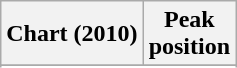<table class="wikitable sortable plainrowheaders" style="text-align:center;">
<tr>
<th scope="col">Chart (2010)</th>
<th scope="col">Peak<br>position</th>
</tr>
<tr>
</tr>
<tr>
</tr>
<tr>
</tr>
<tr>
</tr>
<tr>
</tr>
<tr>
</tr>
<tr>
</tr>
<tr>
</tr>
<tr>
</tr>
<tr>
</tr>
<tr>
</tr>
<tr>
</tr>
</table>
